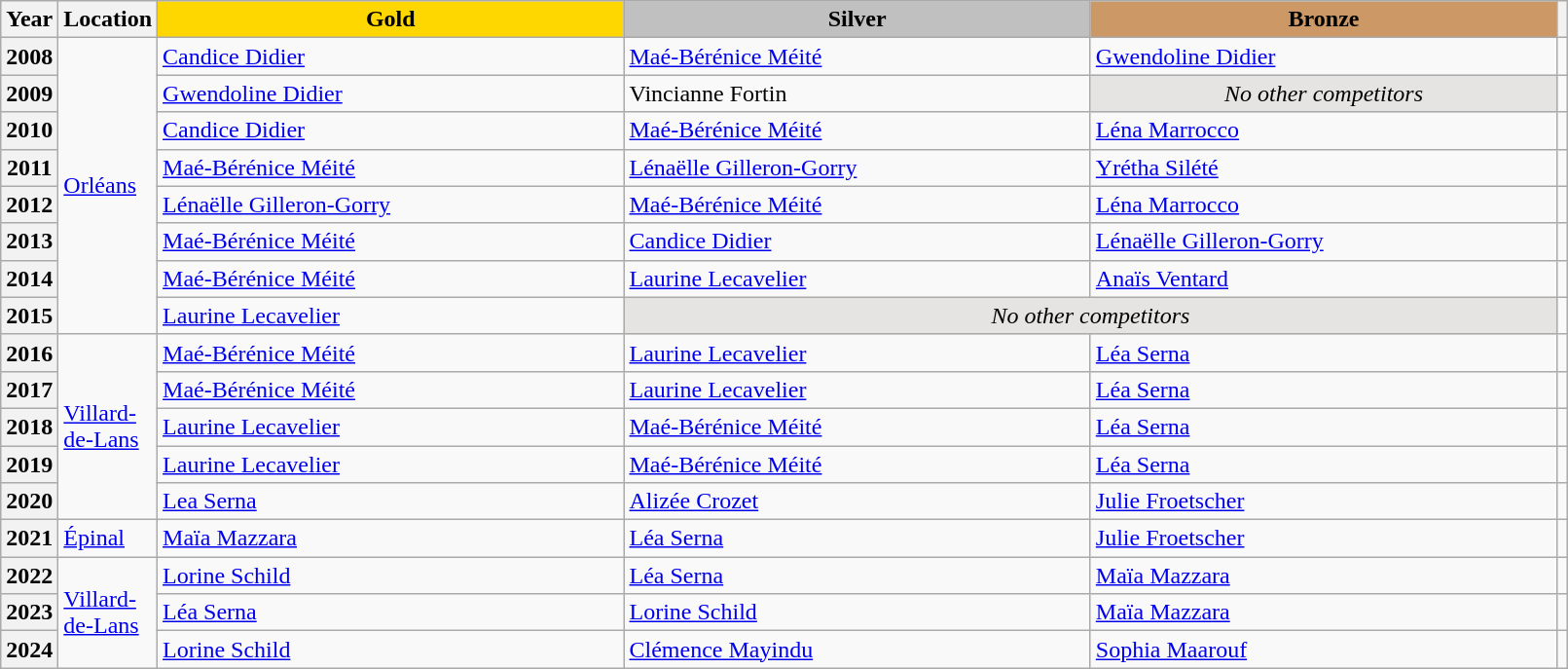<table class="wikitable unsortable" style="text-align:left; width:85%">
<tr>
<th scope="col" style="text-align:center">Year</th>
<th scope="col" style="text-align:center">Location</th>
<td scope="col" style="text-align:center; width:30%; background:gold"><strong>Gold</strong></td>
<td scope="col" style="text-align:center; width:30%; background:silver"><strong>Silver</strong></td>
<td scope="col" style="text-align:center; width:30%; background:#c96"><strong>Bronze</strong></td>
<th scope="col" style="text-align:center"></th>
</tr>
<tr>
<th scope="row">2008</th>
<td rowspan="8"><a href='#'>Orléans</a></td>
<td><a href='#'>Candice Didier</a></td>
<td><a href='#'>Maé-Bérénice Méité</a></td>
<td><a href='#'>Gwendoline Didier</a></td>
<td></td>
</tr>
<tr>
<th scope="row">2009</th>
<td><a href='#'>Gwendoline Didier</a></td>
<td>Vincianne Fortin</td>
<td align="center" bgcolor="e5e4e2"><em>No other competitors</em></td>
<td></td>
</tr>
<tr>
<th scope="row">2010</th>
<td><a href='#'>Candice Didier</a></td>
<td><a href='#'>Maé-Bérénice Méité</a></td>
<td><a href='#'>Léna Marrocco</a></td>
<td></td>
</tr>
<tr>
<th scope="row">2011</th>
<td><a href='#'>Maé-Bérénice Méité</a></td>
<td><a href='#'>Lénaëlle Gilleron-Gorry</a></td>
<td><a href='#'>Yrétha Silété</a></td>
<td></td>
</tr>
<tr>
<th scope="row">2012</th>
<td><a href='#'>Lénaëlle Gilleron-Gorry</a></td>
<td><a href='#'>Maé-Bérénice Méité</a></td>
<td><a href='#'>Léna Marrocco</a></td>
<td></td>
</tr>
<tr>
<th scope="row">2013</th>
<td><a href='#'>Maé-Bérénice Méité</a></td>
<td><a href='#'>Candice Didier</a></td>
<td><a href='#'>Lénaëlle Gilleron-Gorry</a></td>
<td></td>
</tr>
<tr>
<th scope="row">2014</th>
<td><a href='#'>Maé-Bérénice Méité</a></td>
<td><a href='#'>Laurine Lecavelier</a></td>
<td><a href='#'>Anaïs Ventard</a></td>
<td></td>
</tr>
<tr>
<th scope="row">2015</th>
<td><a href='#'>Laurine Lecavelier</a></td>
<td colspan="2" align="center" bgcolor="e5e4e2"><em>No other competitors</em></td>
<td></td>
</tr>
<tr>
<th scope="row">2016</th>
<td rowspan="5"><a href='#'>Villard-de-Lans</a></td>
<td><a href='#'>Maé-Bérénice Méité</a></td>
<td><a href='#'>Laurine Lecavelier</a></td>
<td><a href='#'>Léa Serna</a></td>
<td></td>
</tr>
<tr>
<th scope="row">2017</th>
<td><a href='#'>Maé-Bérénice Méité</a></td>
<td><a href='#'>Laurine Lecavelier</a></td>
<td><a href='#'>Léa Serna</a></td>
<td></td>
</tr>
<tr>
<th scope="row">2018</th>
<td><a href='#'>Laurine Lecavelier</a></td>
<td><a href='#'>Maé-Bérénice Méité</a></td>
<td><a href='#'>Léa Serna</a></td>
<td></td>
</tr>
<tr>
<th scope="row">2019</th>
<td><a href='#'>Laurine Lecavelier</a></td>
<td><a href='#'>Maé-Bérénice Méité</a></td>
<td><a href='#'>Léa Serna</a></td>
<td></td>
</tr>
<tr>
<th scope="row">2020</th>
<td><a href='#'>Lea Serna</a></td>
<td><a href='#'>Alizée Crozet</a></td>
<td><a href='#'>Julie Froetscher</a></td>
<td></td>
</tr>
<tr>
<th scope="row">2021</th>
<td><a href='#'>Épinal</a></td>
<td><a href='#'>Maïa Mazzara</a></td>
<td><a href='#'>Léa Serna</a></td>
<td><a href='#'>Julie Froetscher</a></td>
<td></td>
</tr>
<tr>
<th scope="row">2022</th>
<td rowspan="3"><a href='#'>Villard-de-Lans</a></td>
<td><a href='#'>Lorine Schild</a></td>
<td><a href='#'>Léa Serna</a></td>
<td><a href='#'>Maïa Mazzara</a></td>
<td></td>
</tr>
<tr>
<th scope="row">2023</th>
<td><a href='#'>Léa Serna</a></td>
<td><a href='#'>Lorine Schild</a></td>
<td><a href='#'>Maïa Mazzara</a></td>
<td></td>
</tr>
<tr>
<th scope="row">2024</th>
<td><a href='#'>Lorine Schild</a></td>
<td><a href='#'>Clémence Mayindu</a></td>
<td><a href='#'>Sophia Maarouf</a></td>
<td></td>
</tr>
</table>
